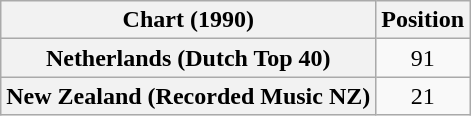<table class="wikitable sortable plainrowheaders" style="text-align:center">
<tr>
<th>Chart (1990)</th>
<th>Position</th>
</tr>
<tr>
<th scope="row">Netherlands (Dutch Top 40)</th>
<td>91</td>
</tr>
<tr>
<th scope="row">New Zealand (Recorded Music NZ)</th>
<td>21</td>
</tr>
</table>
